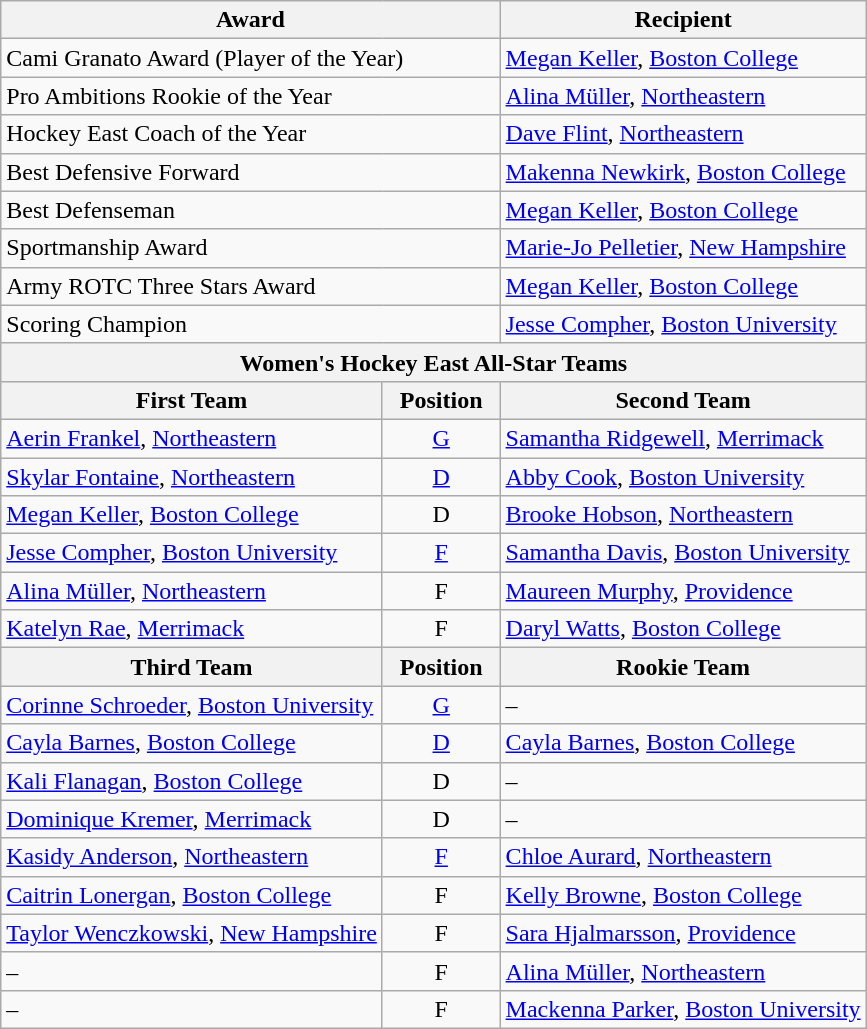<table class="wikitable">
<tr>
<th colspan=2>Award</th>
<th>Recipient</th>
</tr>
<tr>
<td colspan=2>Cami Granato Award (Player of the Year)</td>
<td><a href='#'>Megan Keller</a>, <a href='#'>Boston College</a></td>
</tr>
<tr>
<td colspan=2>Pro Ambitions Rookie of the Year</td>
<td><a href='#'>Alina Müller</a>, <a href='#'>Northeastern</a></td>
</tr>
<tr>
<td colspan=2>Hockey East Coach of the Year</td>
<td><a href='#'>Dave Flint</a>, <a href='#'>Northeastern</a></td>
</tr>
<tr>
<td colspan=2>Best Defensive Forward</td>
<td><a href='#'>Makenna Newkirk</a>, <a href='#'>Boston College</a></td>
</tr>
<tr>
<td colspan=2>Best Defenseman</td>
<td><a href='#'>Megan Keller</a>, <a href='#'>Boston College</a></td>
</tr>
<tr>
<td colspan=2>Sportmanship Award</td>
<td><a href='#'>Marie-Jo Pelletier</a>, <a href='#'>New Hampshire</a></td>
</tr>
<tr>
<td colspan=2>Army ROTC Three Stars Award</td>
<td><a href='#'>Megan Keller</a>, <a href='#'>Boston College</a></td>
</tr>
<tr>
<td colspan=2>Scoring Champion</td>
<td><a href='#'>Jesse Compher</a>, <a href='#'>Boston University</a></td>
</tr>
<tr>
<th colspan=3>Women's Hockey East All-Star Teams</th>
</tr>
<tr>
<th>First Team</th>
<th>  Position  </th>
<th>Second Team</th>
</tr>
<tr>
<td><a href='#'>Aerin Frankel</a>, <a href='#'>Northeastern</a></td>
<td align=center><a href='#'>G</a></td>
<td><a href='#'>Samantha Ridgewell</a>, <a href='#'>Merrimack</a></td>
</tr>
<tr>
<td><a href='#'>Skylar Fontaine</a>, <a href='#'>Northeastern</a></td>
<td align=center><a href='#'>D</a></td>
<td><a href='#'>Abby Cook</a>, <a href='#'>Boston University</a></td>
</tr>
<tr>
<td><a href='#'>Megan Keller</a>, <a href='#'>Boston College</a></td>
<td align=center>D</td>
<td><a href='#'>Brooke Hobson</a>, <a href='#'>Northeastern</a></td>
</tr>
<tr>
<td><a href='#'>Jesse Compher</a>, <a href='#'>Boston University</a></td>
<td align=center><a href='#'>F</a></td>
<td><a href='#'>Samantha Davis</a>, <a href='#'>Boston University</a></td>
</tr>
<tr>
<td><a href='#'>Alina Müller</a>, <a href='#'>Northeastern</a></td>
<td align=center>F</td>
<td><a href='#'>Maureen Murphy</a>, <a href='#'>Providence</a></td>
</tr>
<tr>
<td><a href='#'>Katelyn Rae</a>, <a href='#'>Merrimack</a></td>
<td align=center>F</td>
<td><a href='#'>Daryl Watts</a>, <a href='#'>Boston College</a></td>
</tr>
<tr>
<th>Third Team</th>
<th>  Position  </th>
<th>Rookie Team</th>
</tr>
<tr>
<td><a href='#'>Corinne Schroeder</a>, <a href='#'>Boston University</a></td>
<td align=center><a href='#'>G</a></td>
<td>–</td>
</tr>
<tr>
<td><a href='#'>Cayla Barnes</a>, <a href='#'>Boston College</a></td>
<td align=center><a href='#'>D</a></td>
<td><a href='#'>Cayla Barnes</a>, <a href='#'>Boston College</a></td>
</tr>
<tr>
<td><a href='#'>Kali Flanagan</a>, <a href='#'>Boston College</a></td>
<td align=center>D</td>
<td>–</td>
</tr>
<tr>
<td><a href='#'>Dominique Kremer</a>, <a href='#'>Merrimack</a></td>
<td align=center>D</td>
<td>–</td>
</tr>
<tr>
<td><a href='#'>Kasidy Anderson</a>, <a href='#'>Northeastern</a></td>
<td align=center><a href='#'>F</a></td>
<td><a href='#'>Chloe Aurard</a>, <a href='#'>Northeastern</a></td>
</tr>
<tr>
<td><a href='#'>Caitrin Lonergan</a>, <a href='#'>Boston College</a></td>
<td align=center>F</td>
<td><a href='#'>Kelly Browne</a>, <a href='#'>Boston College</a></td>
</tr>
<tr>
<td><a href='#'>Taylor Wenczkowski</a>, <a href='#'>New Hampshire</a></td>
<td align=center>F</td>
<td><a href='#'>Sara Hjalmarsson</a>, <a href='#'>Providence</a></td>
</tr>
<tr>
<td>–</td>
<td align=center>F</td>
<td><a href='#'>Alina Müller</a>, <a href='#'>Northeastern</a></td>
</tr>
<tr>
<td>–</td>
<td align=center>F</td>
<td><a href='#'>Mackenna Parker</a>, <a href='#'>Boston University</a></td>
</tr>
</table>
